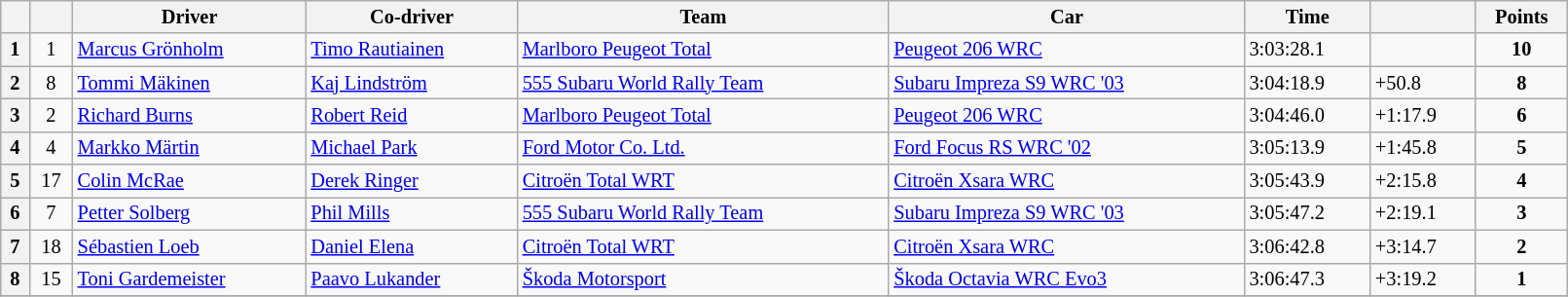<table class="wikitable" width=85% style="font-size: 85%;">
<tr>
<th></th>
<th></th>
<th>Driver</th>
<th>Co-driver</th>
<th>Team</th>
<th>Car</th>
<th>Time</th>
<th></th>
<th>Points</th>
</tr>
<tr>
<th>1</th>
<td align="center">1</td>
<td> <a href='#'>Marcus Grönholm</a></td>
<td> <a href='#'>Timo Rautiainen</a></td>
<td> <a href='#'>Marlboro Peugeot Total</a></td>
<td><a href='#'>Peugeot 206 WRC</a></td>
<td>3:03:28.1</td>
<td></td>
<td align="center"><strong>10</strong></td>
</tr>
<tr>
<th>2</th>
<td align="center">8</td>
<td> <a href='#'>Tommi Mäkinen</a></td>
<td> <a href='#'>Kaj Lindström</a></td>
<td> <a href='#'>555 Subaru World Rally Team</a></td>
<td><a href='#'>Subaru Impreza S9 WRC '03</a></td>
<td>3:04:18.9</td>
<td>+50.8</td>
<td align="center"><strong>8</strong></td>
</tr>
<tr>
<th>3</th>
<td align="center">2</td>
<td> <a href='#'>Richard Burns</a></td>
<td> <a href='#'>Robert Reid</a></td>
<td> <a href='#'>Marlboro Peugeot Total</a></td>
<td><a href='#'>Peugeot 206 WRC</a></td>
<td>3:04:46.0</td>
<td>+1:17.9</td>
<td align="center"><strong>6</strong></td>
</tr>
<tr>
<th>4</th>
<td align="center">4</td>
<td> <a href='#'>Markko Märtin</a></td>
<td> <a href='#'>Michael Park</a></td>
<td> <a href='#'>Ford Motor Co. Ltd.</a></td>
<td><a href='#'>Ford Focus RS WRC '02</a></td>
<td>3:05:13.9</td>
<td>+1:45.8</td>
<td align="center"><strong>5</strong></td>
</tr>
<tr>
<th>5</th>
<td align="center">17</td>
<td> <a href='#'>Colin McRae</a></td>
<td> <a href='#'>Derek Ringer</a></td>
<td> <a href='#'>Citroën Total WRT</a></td>
<td><a href='#'>Citroën Xsara WRC</a></td>
<td>3:05:43.9</td>
<td>+2:15.8</td>
<td align="center"><strong>4</strong></td>
</tr>
<tr>
<th>6</th>
<td align="center">7</td>
<td> <a href='#'>Petter Solberg</a></td>
<td> <a href='#'>Phil Mills</a></td>
<td> <a href='#'>555 Subaru World Rally Team</a></td>
<td><a href='#'>Subaru Impreza S9 WRC '03</a></td>
<td>3:05:47.2</td>
<td>+2:19.1</td>
<td align="center"><strong>3</strong></td>
</tr>
<tr>
<th>7</th>
<td align="center">18</td>
<td> <a href='#'>Sébastien Loeb</a></td>
<td> <a href='#'>Daniel Elena</a></td>
<td> <a href='#'>Citroën Total WRT</a></td>
<td><a href='#'>Citroën Xsara WRC</a></td>
<td>3:06:42.8</td>
<td>+3:14.7</td>
<td align="center"><strong>2</strong></td>
</tr>
<tr>
<th>8</th>
<td align="center">15</td>
<td> <a href='#'>Toni Gardemeister</a></td>
<td> <a href='#'>Paavo Lukander</a></td>
<td> <a href='#'>Škoda Motorsport</a></td>
<td><a href='#'>Škoda Octavia WRC Evo3</a></td>
<td>3:06:47.3</td>
<td>+3:19.2</td>
<td align="center"><strong>1</strong></td>
</tr>
<tr>
</tr>
</table>
